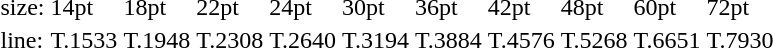<table style="margin-left:40px;">
<tr>
<td>size:</td>
<td>14pt</td>
<td>18pt</td>
<td>22pt</td>
<td>24pt</td>
<td>30pt</td>
<td>36pt</td>
<td>42pt</td>
<td>48pt</td>
<td>60pt</td>
<td>72pt</td>
</tr>
<tr>
<td>line:</td>
<td>T.1533</td>
<td>T.1948</td>
<td>T.2308</td>
<td>T.2640</td>
<td>T.3194</td>
<td>T.3884</td>
<td>T.4576</td>
<td>T.5268</td>
<td>T.6651</td>
<td>T.7930</td>
</tr>
</table>
